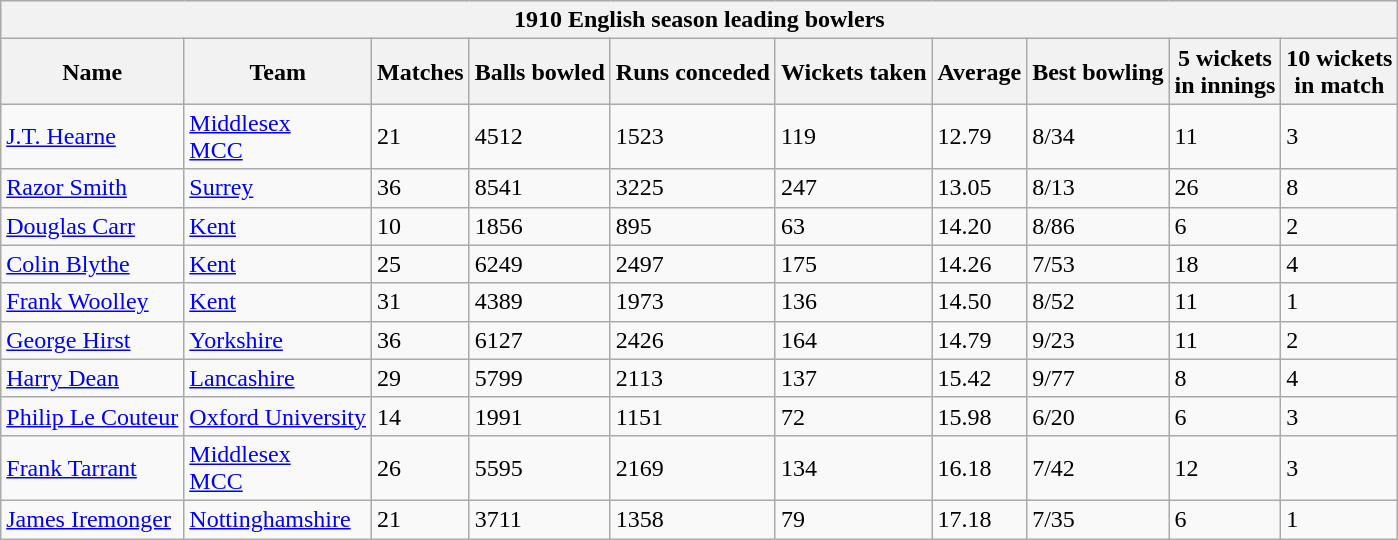<table class="wikitable">
<tr>
<th colspan="10" bgcolor="#efefef">1910 English season leading bowlers</th>
</tr>
<tr bgcolor="#efefef">
<th>Name</th>
<th>Team</th>
<th>Matches</th>
<th>Balls bowled</th>
<th>Runs conceded</th>
<th>Wickets taken</th>
<th>Average</th>
<th>Best bowling</th>
<th>5 wickets<br>in innings</th>
<th>10 wickets<br>in match</th>
</tr>
<tr>
<td><a href='#'>J.T. Hearne</a></td>
<td><a href='#'>Middlesex</a><br><a href='#'>MCC</a></td>
<td>21</td>
<td>4512</td>
<td>1523</td>
<td>119</td>
<td>12.79</td>
<td>8/34</td>
<td>11</td>
<td>3</td>
</tr>
<tr>
<td><a href='#'>Razor Smith</a></td>
<td><a href='#'>Surrey</a></td>
<td>36</td>
<td>8541</td>
<td>3225</td>
<td>247</td>
<td>13.05</td>
<td>8/13</td>
<td>26</td>
<td>8</td>
</tr>
<tr>
<td><a href='#'>Douglas Carr</a></td>
<td><a href='#'>Kent</a></td>
<td>10</td>
<td>1856</td>
<td>895</td>
<td>63</td>
<td>14.20</td>
<td>8/86</td>
<td>6</td>
<td>2</td>
</tr>
<tr>
<td><a href='#'>Colin Blythe</a></td>
<td><a href='#'>Kent</a></td>
<td>25</td>
<td>6249</td>
<td>2497</td>
<td>175</td>
<td>14.26</td>
<td>7/53</td>
<td>18</td>
<td>4</td>
</tr>
<tr>
<td><a href='#'>Frank Woolley</a></td>
<td><a href='#'>Kent</a></td>
<td>31</td>
<td>4389</td>
<td>1973</td>
<td>136</td>
<td>14.50</td>
<td>8/52</td>
<td>11</td>
<td>1</td>
</tr>
<tr>
<td><a href='#'>George Hirst</a></td>
<td><a href='#'>Yorkshire</a></td>
<td>36</td>
<td>6127</td>
<td>2426</td>
<td>164</td>
<td>14.79</td>
<td>9/23</td>
<td>11</td>
<td>2</td>
</tr>
<tr>
<td><a href='#'>Harry Dean</a></td>
<td><a href='#'>Lancashire</a></td>
<td>29</td>
<td>5799</td>
<td>2113</td>
<td>137</td>
<td>15.42</td>
<td>9/77</td>
<td>8</td>
<td>4</td>
</tr>
<tr>
<td><a href='#'>Philip Le Couteur</a></td>
<td><a href='#'>Oxford University</a></td>
<td>14</td>
<td>1991</td>
<td>1151</td>
<td>72</td>
<td>15.98</td>
<td>6/20</td>
<td>6</td>
<td>3</td>
</tr>
<tr>
<td><a href='#'>Frank Tarrant</a></td>
<td><a href='#'>Middlesex</a><br><a href='#'>MCC</a></td>
<td>26</td>
<td>5595</td>
<td>2169</td>
<td>134</td>
<td>16.18</td>
<td>7/42</td>
<td>12</td>
<td>3</td>
</tr>
<tr>
<td><a href='#'>James Iremonger</a></td>
<td><a href='#'>Nottinghamshire</a></td>
<td>21</td>
<td>3711</td>
<td>1358</td>
<td>79</td>
<td>17.18</td>
<td>7/35</td>
<td>6</td>
<td>1</td>
</tr>
</table>
